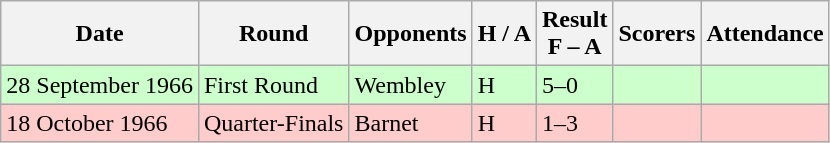<table class="wikitable">
<tr>
<th>Date</th>
<th>Round</th>
<th>Opponents</th>
<th>H / A</th>
<th>Result<br>F – A</th>
<th>Scorers</th>
<th>Attendance</th>
</tr>
<tr bgcolor="#ccffcc">
<td>28 September 1966</td>
<td>First Round</td>
<td>Wembley</td>
<td>H</td>
<td>5–0</td>
<td></td>
<td></td>
</tr>
<tr bgcolor="#ffcccc">
<td>18 October 1966</td>
<td>Quarter-Finals</td>
<td>Barnet</td>
<td>H</td>
<td>1–3</td>
<td></td>
<td></td>
</tr>
</table>
